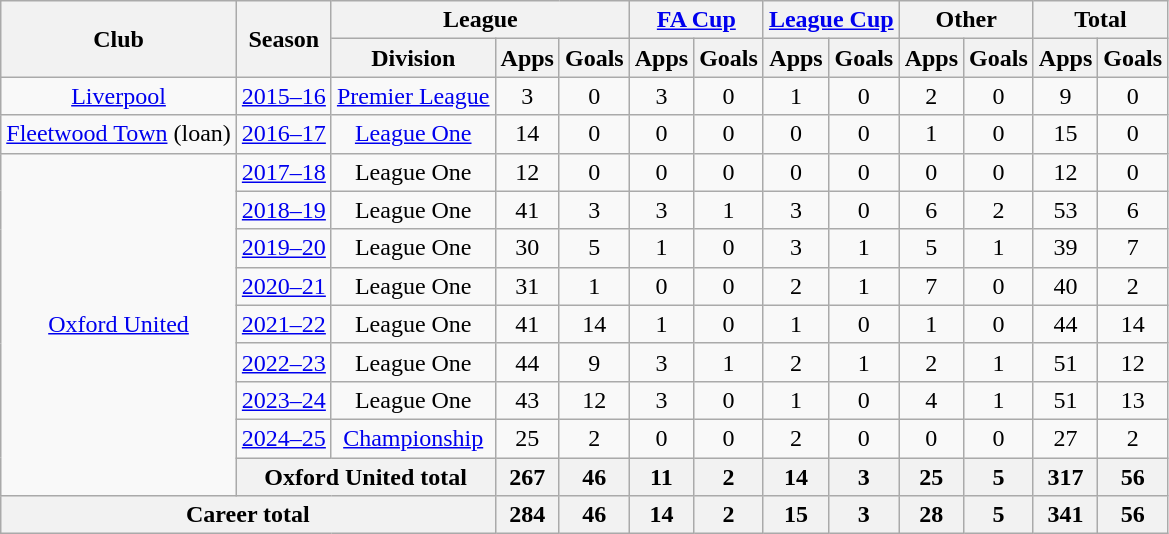<table class="wikitable" style="text-align: center;">
<tr>
<th rowspan="2">Club</th>
<th rowspan="2">Season</th>
<th colspan="3">League</th>
<th colspan="2"><a href='#'>FA Cup</a></th>
<th colspan="2"><a href='#'>League Cup</a></th>
<th colspan="2">Other</th>
<th colspan="2">Total</th>
</tr>
<tr>
<th>Division</th>
<th>Apps</th>
<th>Goals</th>
<th>Apps</th>
<th>Goals</th>
<th>Apps</th>
<th>Goals</th>
<th>Apps</th>
<th>Goals</th>
<th>Apps</th>
<th>Goals</th>
</tr>
<tr>
<td><a href='#'>Liverpool</a></td>
<td><a href='#'>2015–16</a></td>
<td><a href='#'>Premier League</a></td>
<td>3</td>
<td>0</td>
<td>3</td>
<td>0</td>
<td>1</td>
<td>0</td>
<td>2</td>
<td>0</td>
<td>9</td>
<td>0</td>
</tr>
<tr>
<td><a href='#'>Fleetwood Town</a> (loan)</td>
<td><a href='#'>2016–17</a></td>
<td><a href='#'>League One</a></td>
<td>14</td>
<td>0</td>
<td>0</td>
<td>0</td>
<td>0</td>
<td>0</td>
<td>1</td>
<td>0</td>
<td>15</td>
<td>0</td>
</tr>
<tr>
<td rowspan="9"><a href='#'>Oxford United</a></td>
<td><a href='#'>2017–18</a></td>
<td>League One</td>
<td>12</td>
<td>0</td>
<td>0</td>
<td>0</td>
<td>0</td>
<td>0</td>
<td>0</td>
<td>0</td>
<td>12</td>
<td>0</td>
</tr>
<tr>
<td><a href='#'>2018–19</a></td>
<td>League One</td>
<td>41</td>
<td>3</td>
<td>3</td>
<td>1</td>
<td>3</td>
<td>0</td>
<td>6</td>
<td>2</td>
<td>53</td>
<td>6</td>
</tr>
<tr>
<td><a href='#'>2019–20</a></td>
<td>League One</td>
<td>30</td>
<td>5</td>
<td>1</td>
<td>0</td>
<td>3</td>
<td>1</td>
<td>5</td>
<td>1</td>
<td>39</td>
<td>7</td>
</tr>
<tr>
<td><a href='#'>2020–21</a></td>
<td>League One</td>
<td>31</td>
<td>1</td>
<td>0</td>
<td>0</td>
<td>2</td>
<td>1</td>
<td>7</td>
<td>0</td>
<td>40</td>
<td>2</td>
</tr>
<tr>
<td><a href='#'>2021–22</a></td>
<td>League One</td>
<td>41</td>
<td>14</td>
<td>1</td>
<td>0</td>
<td>1</td>
<td>0</td>
<td>1</td>
<td>0</td>
<td>44</td>
<td>14</td>
</tr>
<tr>
<td><a href='#'>2022–23</a></td>
<td>League One</td>
<td>44</td>
<td>9</td>
<td>3</td>
<td>1</td>
<td>2</td>
<td>1</td>
<td>2</td>
<td>1</td>
<td>51</td>
<td>12</td>
</tr>
<tr>
<td><a href='#'>2023–24</a></td>
<td>League One</td>
<td>43</td>
<td>12</td>
<td>3</td>
<td>0</td>
<td>1</td>
<td>0</td>
<td>4</td>
<td>1</td>
<td>51</td>
<td>13</td>
</tr>
<tr>
<td><a href='#'>2024–25</a></td>
<td><a href='#'>Championship</a></td>
<td>25</td>
<td>2</td>
<td>0</td>
<td>0</td>
<td>2</td>
<td>0</td>
<td>0</td>
<td>0</td>
<td>27</td>
<td>2</td>
</tr>
<tr>
<th colspan="2">Oxford United total</th>
<th>267</th>
<th>46</th>
<th>11</th>
<th>2</th>
<th>14</th>
<th>3</th>
<th>25</th>
<th>5</th>
<th>317</th>
<th>56</th>
</tr>
<tr>
<th colspan="3">Career total</th>
<th>284</th>
<th>46</th>
<th>14</th>
<th>2</th>
<th>15</th>
<th>3</th>
<th>28</th>
<th>5</th>
<th>341</th>
<th>56</th>
</tr>
</table>
